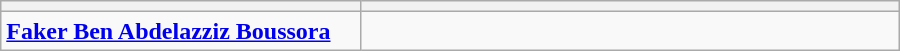<table class="wikitable" border="1" align="center" width="600px">
<tr>
<th width="40%"></th>
<th width="60%"></th>
</tr>
<tr>
<td><strong><a href='#'>Faker Ben Abdelazziz Boussora</a></strong></td>
<td></td>
</tr>
</table>
